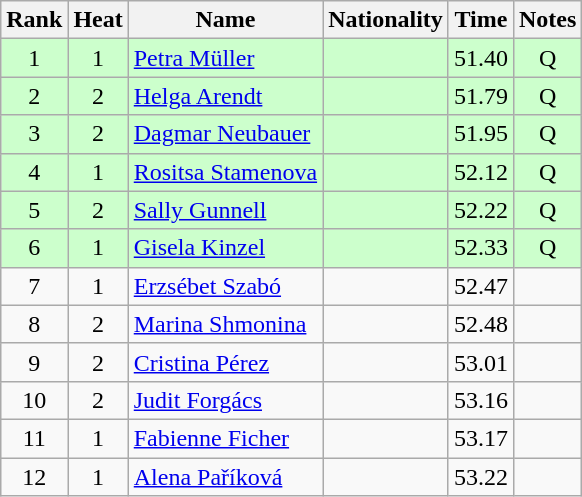<table class="wikitable sortable" style="text-align:center">
<tr>
<th>Rank</th>
<th>Heat</th>
<th>Name</th>
<th>Nationality</th>
<th>Time</th>
<th>Notes</th>
</tr>
<tr bgcolor=ccffcc>
<td>1</td>
<td>1</td>
<td align="left"><a href='#'>Petra Müller</a></td>
<td align=left></td>
<td>51.40</td>
<td>Q</td>
</tr>
<tr bgcolor=ccffcc>
<td>2</td>
<td>2</td>
<td align="left"><a href='#'>Helga Arendt</a></td>
<td align=left></td>
<td>51.79</td>
<td>Q</td>
</tr>
<tr bgcolor=ccffcc>
<td>3</td>
<td>2</td>
<td align="left"><a href='#'>Dagmar Neubauer</a></td>
<td align=left></td>
<td>51.95</td>
<td>Q</td>
</tr>
<tr bgcolor=ccffcc>
<td>4</td>
<td>1</td>
<td align="left"><a href='#'>Rositsa Stamenova</a></td>
<td align=left></td>
<td>52.12</td>
<td>Q</td>
</tr>
<tr bgcolor=ccffcc>
<td>5</td>
<td>2</td>
<td align="left"><a href='#'>Sally Gunnell</a></td>
<td align=left></td>
<td>52.22</td>
<td>Q</td>
</tr>
<tr bgcolor=ccffcc>
<td>6</td>
<td>1</td>
<td align="left"><a href='#'>Gisela Kinzel</a></td>
<td align=left></td>
<td>52.33</td>
<td>Q</td>
</tr>
<tr>
<td>7</td>
<td>1</td>
<td align="left"><a href='#'>Erzsébet Szabó</a></td>
<td align=left></td>
<td>52.47</td>
<td></td>
</tr>
<tr>
<td>8</td>
<td>2</td>
<td align="left"><a href='#'>Marina Shmonina</a></td>
<td align=left></td>
<td>52.48</td>
<td></td>
</tr>
<tr>
<td>9</td>
<td>2</td>
<td align="left"><a href='#'>Cristina Pérez</a></td>
<td align=left></td>
<td>53.01</td>
<td></td>
</tr>
<tr>
<td>10</td>
<td>2</td>
<td align="left"><a href='#'>Judit Forgács</a></td>
<td align=left></td>
<td>53.16</td>
<td></td>
</tr>
<tr>
<td>11</td>
<td>1</td>
<td align="left"><a href='#'>Fabienne Ficher</a></td>
<td align=left></td>
<td>53.17</td>
<td></td>
</tr>
<tr>
<td>12</td>
<td>1</td>
<td align="left"><a href='#'>Alena Paříková</a></td>
<td align=left></td>
<td>53.22</td>
<td></td>
</tr>
</table>
